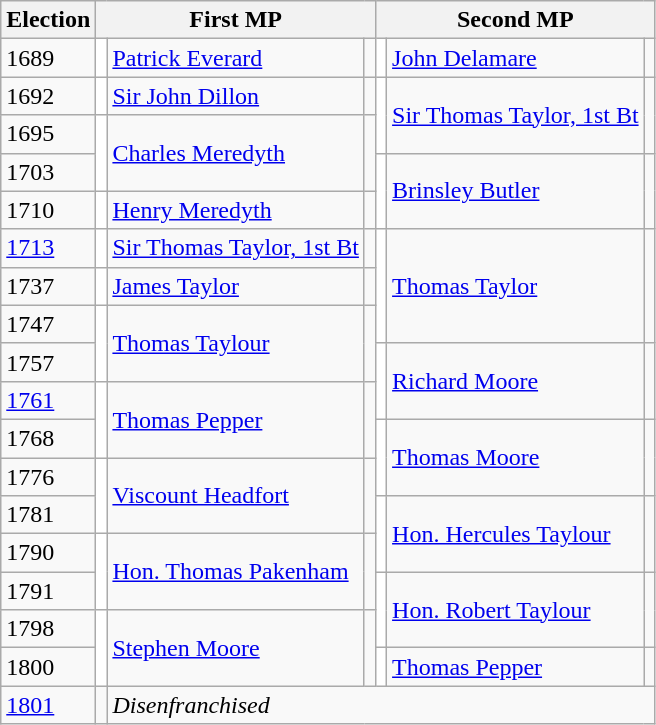<table class="wikitable">
<tr>
<th>Election</th>
<th colspan=3>First MP</th>
<th colspan=3>Second MP</th>
</tr>
<tr>
<td>1689</td>
<td style="background-color: white"></td>
<td><a href='#'>Patrick Everard</a> </td>
<td></td>
<td style="background-color: white"></td>
<td><a href='#'>John Delamare</a></td>
<td></td>
</tr>
<tr>
<td>1692</td>
<td style="background-color: white"></td>
<td><a href='#'>Sir John Dillon</a> </td>
<td></td>
<td rowspan="2" style="background-color: white"></td>
<td rowspan="2"><a href='#'>Sir Thomas Taylor, 1st Bt</a></td>
<td rowspan="2"></td>
</tr>
<tr>
<td>1695</td>
<td rowspan="2" style="background-color: white"></td>
<td rowspan="2"><a href='#'>Charles Meredyth</a></td>
<td rowspan="2"></td>
</tr>
<tr>
<td>1703</td>
<td rowspan="2" style="background-color: white"></td>
<td rowspan="2"><a href='#'>Brinsley Butler</a></td>
<td rowspan="2"></td>
</tr>
<tr>
<td>1710</td>
<td style="background-color: white"></td>
<td><a href='#'>Henry Meredyth</a></td>
<td></td>
</tr>
<tr>
<td><a href='#'>1713</a></td>
<td style="background-color: white"></td>
<td><a href='#'>Sir Thomas Taylor, 1st Bt</a></td>
<td></td>
<td rowspan="3" style="background-color: white"></td>
<td rowspan="3"><a href='#'>Thomas Taylor</a></td>
<td rowspan="3"></td>
</tr>
<tr>
<td>1737</td>
<td style="background-color: white"></td>
<td><a href='#'>James Taylor</a></td>
<td></td>
</tr>
<tr>
<td>1747</td>
<td rowspan="2" style="background-color: white"></td>
<td rowspan="2"><a href='#'>Thomas Taylour</a></td>
<td rowspan="2"></td>
</tr>
<tr>
<td>1757</td>
<td rowspan="2" style="background-color: white"></td>
<td rowspan="2"><a href='#'>Richard Moore</a></td>
<td rowspan="2"></td>
</tr>
<tr>
<td><a href='#'>1761</a></td>
<td rowspan="2" style="background-color: white"></td>
<td rowspan="2"><a href='#'>Thomas Pepper</a></td>
<td rowspan="2"></td>
</tr>
<tr>
<td>1768</td>
<td rowspan="2" style="background-color: white"></td>
<td rowspan="2"><a href='#'>Thomas Moore</a></td>
<td rowspan="2"></td>
</tr>
<tr>
<td>1776</td>
<td rowspan="2" style="background-color: white"></td>
<td rowspan="2"><a href='#'>Viscount Headfort</a></td>
<td rowspan="2"></td>
</tr>
<tr>
<td>1781</td>
<td rowspan="2" style="background-color: white"></td>
<td rowspan="2"><a href='#'>Hon. Hercules Taylour</a></td>
<td rowspan="2"></td>
</tr>
<tr>
<td>1790</td>
<td rowspan="2" style="background-color: white"></td>
<td rowspan="2"><a href='#'>Hon. Thomas Pakenham</a></td>
<td rowspan="2"></td>
</tr>
<tr>
<td>1791</td>
<td rowspan="2" style="background-color: white"></td>
<td rowspan="2"><a href='#'>Hon. Robert Taylour</a></td>
<td rowspan="2"></td>
</tr>
<tr>
<td>1798</td>
<td rowspan="2" style="background-color: white"></td>
<td rowspan="2"><a href='#'>Stephen Moore</a></td>
<td rowspan="2"></td>
</tr>
<tr>
<td>1800</td>
<td style="background-color: white"></td>
<td><a href='#'>Thomas Pepper</a></td>
<td></td>
</tr>
<tr>
<td><a href='#'>1801</a></td>
<td></td>
<td colspan="5"><em>Disenfranchised</em></td>
</tr>
</table>
